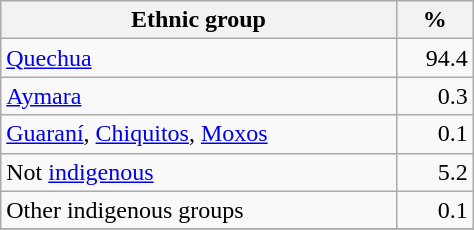<table class="wikitable" border="1" style="width:25%;" border="1">
<tr bgcolor=#EFEFEF>
<th><strong>Ethnic group</strong></th>
<th><strong>%</strong></th>
</tr>
<tr>
<td><a href='#'>Quechua</a></td>
<td align="right">94.4</td>
</tr>
<tr>
<td><a href='#'>Aymara</a></td>
<td align="right">0.3</td>
</tr>
<tr>
<td><a href='#'>Guaraní</a>, <a href='#'>Chiquitos</a>, <a href='#'>Moxos</a></td>
<td align="right">0.1</td>
</tr>
<tr>
<td>Not <a href='#'>indigenous</a></td>
<td align="right">5.2</td>
</tr>
<tr>
<td>Other indigenous groups</td>
<td align="right">0.1</td>
</tr>
<tr>
</tr>
</table>
